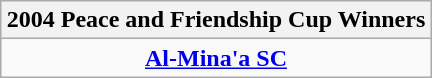<table class="wikitable" style="text-align: center; margin: 0 auto;">
<tr>
<th>2004 Peace and Friendship Cup Winners</th>
</tr>
<tr>
<td> <strong><a href='#'>Al-Mina'a SC</a></strong></td>
</tr>
</table>
